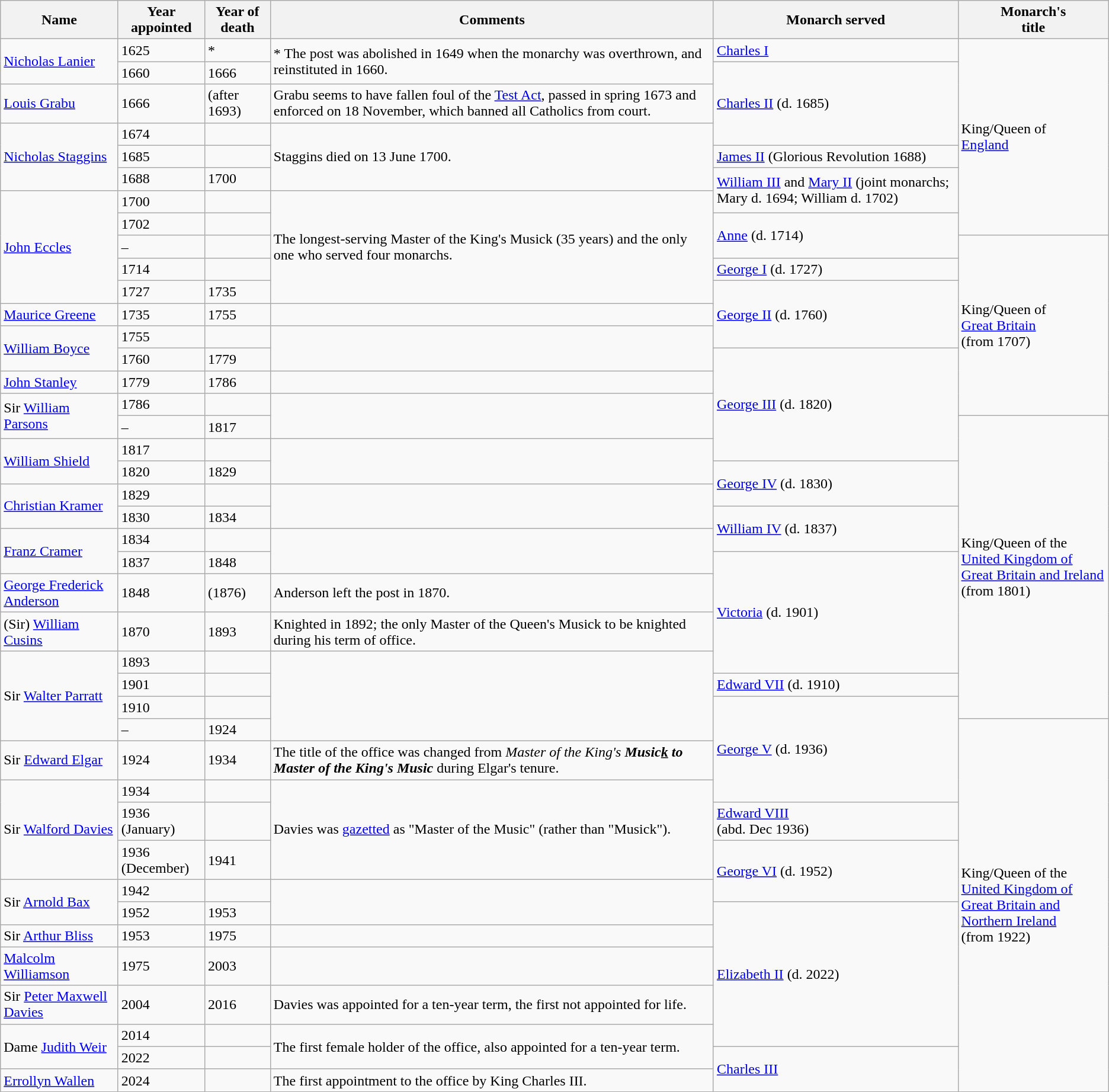<table class="wikitable">
<tr>
<th>Name</th>
<th>Year appointed</th>
<th>Year of death</th>
<th>Comments</th>
<th>Monarch served</th>
<th>Monarch's<br>title</th>
</tr>
<tr>
<td rowspan="2"><a href='#'>Nicholas Lanier</a></td>
<td>1625</td>
<td>*</td>
<td rowspan="2">* The post was abolished in 1649 when the monarchy was overthrown, and reinstituted in 1660.</td>
<td><a href='#'>Charles I</a></td>
<td rowspan="8">King/Queen of <br><a href='#'>England</a></td>
</tr>
<tr>
<td>1660</td>
<td>1666</td>
<td rowspan="3"><a href='#'>Charles II</a> (d. 1685)</td>
</tr>
<tr>
<td><a href='#'>Louis Grabu</a></td>
<td>1666</td>
<td>(after 1693)</td>
<td>Grabu seems to have fallen foul of the <a href='#'>Test Act</a>, passed in spring 1673 and enforced on 18 November, which banned all Catholics from court.</td>
</tr>
<tr>
<td rowspan="3"><a href='#'>Nicholas Staggins</a></td>
<td>1674</td>
<td></td>
<td rowspan="3">Staggins died on 13 June 1700.</td>
</tr>
<tr>
<td>1685</td>
<td></td>
<td><a href='#'>James II</a> (Glorious Revolution 1688)</td>
</tr>
<tr>
<td>1688</td>
<td>1700</td>
<td rowspan="2"><a href='#'>William III</a> and <a href='#'>Mary II</a> (joint monarchs; Mary d. 1694; William d. 1702)</td>
</tr>
<tr>
<td rowspan="5"><a href='#'>John Eccles</a></td>
<td>1700</td>
<td></td>
<td rowspan="5">The longest-serving Master of the King's Musick (35 years) and the only one who served four monarchs.</td>
</tr>
<tr>
<td>1702</td>
<td></td>
<td rowspan="2"><a href='#'>Anne</a> (d. 1714)</td>
</tr>
<tr>
<td>–</td>
<td></td>
<td rowspan="8">King/Queen of <br><a href='#'>Great Britain</a> <br>(from 1707)</td>
</tr>
<tr>
<td>1714</td>
<td></td>
<td><a href='#'>George I</a> (d. 1727)</td>
</tr>
<tr>
<td>1727</td>
<td>1735</td>
<td rowspan="3"><a href='#'>George II</a> (d. 1760)</td>
</tr>
<tr>
<td><a href='#'>Maurice Greene</a></td>
<td>1735</td>
<td>1755</td>
<td></td>
</tr>
<tr>
<td rowspan="2"><a href='#'>William Boyce</a></td>
<td>1755</td>
<td></td>
<td rowspan="2"></td>
</tr>
<tr>
<td>1760</td>
<td>1779</td>
<td rowspan="5"><a href='#'>George III</a> (d. 1820)</td>
</tr>
<tr>
<td><a href='#'>John Stanley</a></td>
<td>1779</td>
<td>1786</td>
<td></td>
</tr>
<tr>
<td rowspan="2">Sir <a href='#'>William Parsons</a></td>
<td>1786</td>
<td></td>
<td rowspan="2"></td>
</tr>
<tr>
<td>–</td>
<td>1817</td>
<td rowspan="12">King/Queen of the <a href='#'>United Kingdom of <br> Great Britain and Ireland</a> <br>(from 1801)</td>
</tr>
<tr>
<td rowspan="2"><a href='#'>William Shield</a></td>
<td>1817</td>
<td></td>
<td rowspan="2"></td>
</tr>
<tr>
<td>1820</td>
<td>1829</td>
<td rowspan="2"><a href='#'>George IV</a> (d. 1830)</td>
</tr>
<tr>
<td rowspan="2"><a href='#'>Christian Kramer</a></td>
<td>1829</td>
<td></td>
<td rowspan="2"></td>
</tr>
<tr>
<td>1830</td>
<td>1834</td>
<td rowspan="2"><a href='#'>William IV</a> (d. 1837)</td>
</tr>
<tr>
<td rowspan="2"><a href='#'>Franz Cramer</a></td>
<td>1834</td>
<td></td>
<td rowspan="2"></td>
</tr>
<tr>
<td>1837</td>
<td>1848</td>
<td rowspan="4"><a href='#'>Victoria</a> (d. 1901)</td>
</tr>
<tr>
<td><a href='#'>George Frederick Anderson</a></td>
<td>1848</td>
<td>(1876)</td>
<td>Anderson left the post in 1870.</td>
</tr>
<tr>
<td>(Sir) <a href='#'>William Cusins</a></td>
<td>1870</td>
<td>1893</td>
<td>Knighted in 1892; the only Master of the Queen's Musick to be knighted during his term of office.</td>
</tr>
<tr>
<td rowspan="4">Sir <a href='#'>Walter Parratt</a></td>
<td>1893</td>
<td></td>
<td rowspan="4"></td>
</tr>
<tr>
<td>1901</td>
<td></td>
<td><a href='#'>Edward VII</a> (d. 1910)</td>
</tr>
<tr>
<td>1910</td>
<td></td>
<td rowspan="4"><a href='#'>George V</a> (d. 1936)</td>
</tr>
<tr>
<td>–</td>
<td>1924</td>
<td rowspan="13">King/Queen of the <a href='#'>United Kingdom of <br> Great Britain and Northern Ireland</a><br>(from 1922)</td>
</tr>
<tr>
<td>Sir <a href='#'>Edward Elgar</a></td>
<td>1924</td>
<td>1934</td>
<td>The title of the office was changed from <em>Master of the King's <strong>Music<u>k</u><strong><em> to </em>Master of the King's </strong>Music</em></strong> during Elgar's tenure.</td>
</tr>
<tr>
<td rowspan="3">Sir <a href='#'>Walford Davies</a></td>
<td>1934</td>
<td></td>
<td rowspan="3">Davies was <a href='#'>gazetted</a> as "Master of the Music" (rather than "Musick").</td>
</tr>
<tr>
<td>1936 <br>(January)</td>
<td></td>
<td><a href='#'>Edward VIII</a> <br>(abd. Dec 1936)</td>
</tr>
<tr>
<td>1936 <br>(December)</td>
<td>1941</td>
<td rowspan="2"><a href='#'>George VI</a> (d. 1952)</td>
</tr>
<tr>
<td rowspan="2">Sir <a href='#'>Arnold Bax</a></td>
<td>1942</td>
<td></td>
<td rowspan="2"></td>
</tr>
<tr>
<td>1952</td>
<td>1953</td>
<td rowspan="5"><a href='#'>Elizabeth II</a> (d. 2022)</td>
</tr>
<tr>
<td>Sir <a href='#'>Arthur Bliss</a></td>
<td>1953</td>
<td>1975</td>
<td></td>
</tr>
<tr>
<td><a href='#'>Malcolm Williamson</a></td>
<td>1975</td>
<td>2003</td>
<td></td>
</tr>
<tr>
<td>Sir <a href='#'>Peter Maxwell Davies</a></td>
<td>2004</td>
<td>2016</td>
<td>Davies was appointed for a ten-year term, the first not appointed for life.</td>
</tr>
<tr>
<td rowspan="2">Dame <a href='#'>Judith Weir</a></td>
<td>2014</td>
<td></td>
<td rowspan="2">The first female holder of the office, also appointed for a ten-year term.</td>
</tr>
<tr>
<td>2022</td>
<td></td>
<td rowspan="2"><a href='#'>Charles III</a></td>
</tr>
<tr>
<td><a href='#'>Errollyn Wallen</a></td>
<td>2024</td>
<td></td>
<td>The first appointment to the office by King Charles III.</td>
</tr>
</table>
